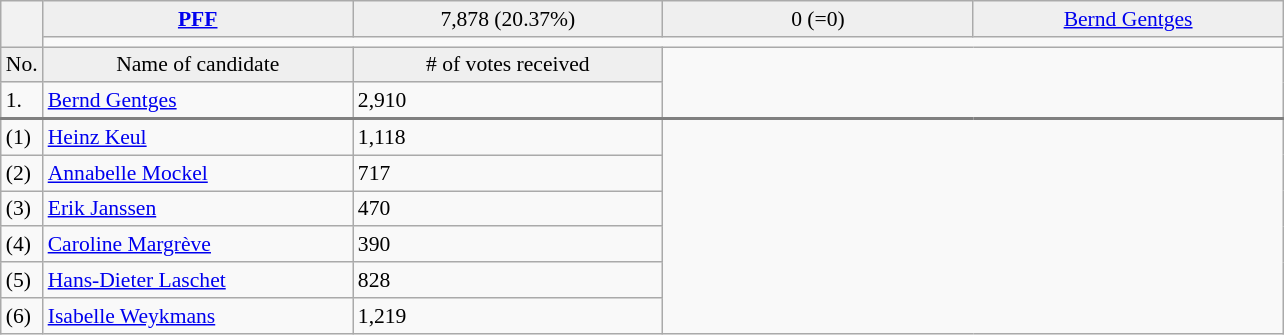<table class="wikitable collapsible collapsed" style=text-align:left;font-size:90%>
<tr>
<th rowspan=2></th>
<td bgcolor=efefef width=200 align=center><strong> <a href='#'>PFF</a> </strong></td>
<td bgcolor=efefef width=200 align=center>7,878 (20.37%)</td>
<td bgcolor=efefef width=200 align=center>0 (=0)</td>
<td bgcolor=efefef width=200 align=center><a href='#'>Bernd Gentges</a></td>
</tr>
<tr>
<td colspan=4 bgcolor=></td>
</tr>
<tr>
<td bgcolor=efefef align=center>No.</td>
<td bgcolor=efefef align=center>Name of candidate</td>
<td bgcolor=efefef align=center># of votes received</td>
</tr>
<tr>
<td>1.</td>
<td><a href='#'>Bernd Gentges</a></td>
<td>2,910</td>
</tr>
<tr style="border-top:2px solid gray;">
<td>(1)</td>
<td><a href='#'>Heinz Keul</a></td>
<td>1,118</td>
</tr>
<tr>
<td>(2)</td>
<td><a href='#'>Annabelle Mockel</a></td>
<td>717</td>
</tr>
<tr>
<td>(3)</td>
<td><a href='#'>Erik Janssen</a></td>
<td>470</td>
</tr>
<tr>
<td>(4)</td>
<td><a href='#'>Caroline Margrève</a></td>
<td>390</td>
</tr>
<tr>
<td>(5)</td>
<td><a href='#'>Hans-Dieter Laschet</a></td>
<td>828</td>
</tr>
<tr>
<td>(6)</td>
<td><a href='#'>Isabelle Weykmans</a></td>
<td>1,219</td>
</tr>
</table>
